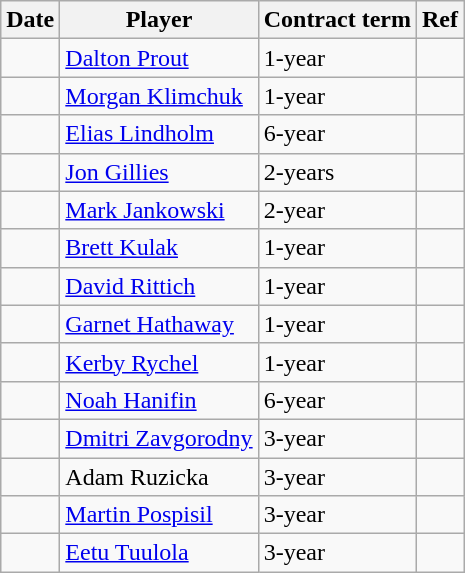<table class="wikitable">
<tr>
<th>Date</th>
<th>Player</th>
<th>Contract term</th>
<th>Ref</th>
</tr>
<tr>
<td></td>
<td><a href='#'>Dalton Prout</a></td>
<td>1-year</td>
<td></td>
</tr>
<tr>
<td></td>
<td><a href='#'>Morgan Klimchuk</a></td>
<td>1-year</td>
<td></td>
</tr>
<tr>
<td></td>
<td><a href='#'>Elias Lindholm</a></td>
<td>6-year</td>
<td></td>
</tr>
<tr>
<td></td>
<td><a href='#'>Jon Gillies</a></td>
<td>2-years</td>
<td></td>
</tr>
<tr>
<td></td>
<td><a href='#'>Mark Jankowski</a></td>
<td>2-year</td>
<td></td>
</tr>
<tr>
<td></td>
<td><a href='#'>Brett Kulak</a></td>
<td>1-year</td>
<td></td>
</tr>
<tr>
<td></td>
<td><a href='#'>David Rittich</a></td>
<td>1-year</td>
<td></td>
</tr>
<tr>
<td></td>
<td><a href='#'>Garnet Hathaway</a></td>
<td>1-year</td>
<td></td>
</tr>
<tr>
<td></td>
<td><a href='#'>Kerby Rychel</a></td>
<td>1-year</td>
<td></td>
</tr>
<tr>
<td></td>
<td><a href='#'>Noah Hanifin</a></td>
<td>6-year</td>
<td></td>
</tr>
<tr>
<td></td>
<td><a href='#'>Dmitri Zavgorodny</a></td>
<td>3-year</td>
<td></td>
</tr>
<tr>
<td></td>
<td>Adam Ruzicka</td>
<td>3-year</td>
<td></td>
</tr>
<tr>
<td></td>
<td><a href='#'>Martin Pospisil</a></td>
<td>3-year</td>
<td></td>
</tr>
<tr>
<td></td>
<td><a href='#'>Eetu Tuulola</a></td>
<td>3-year</td>
<td></td>
</tr>
</table>
